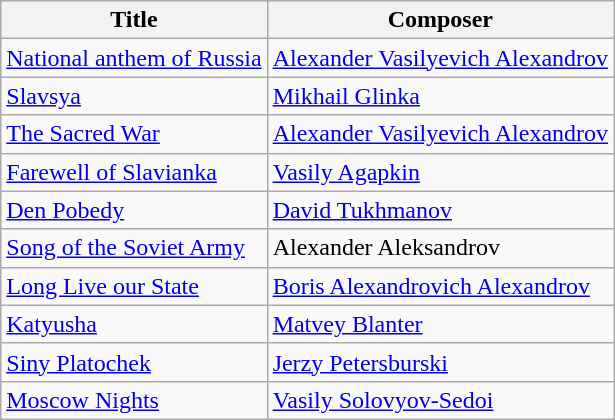<table class="wikitable">
<tr>
<th>Title</th>
<th>Composer</th>
</tr>
<tr>
<td><a href='#'>National anthem of Russia</a></td>
<td><a href='#'>Alexander Vasilyevich Alexandrov</a></td>
</tr>
<tr>
<td><a href='#'>Slavsya</a></td>
<td><a href='#'>Mikhail Glinka</a></td>
</tr>
<tr>
<td><a href='#'>The Sacred War</a></td>
<td><a href='#'>Alexander Vasilyevich Alexandrov</a></td>
</tr>
<tr>
<td><a href='#'>Farewell of Slavianka</a></td>
<td><a href='#'>Vasily Agapkin</a></td>
</tr>
<tr>
<td><a href='#'>Den Pobedy</a></td>
<td><a href='#'>David Tukhmanov</a></td>
</tr>
<tr>
<td><a href='#'>Song of the Soviet Army</a></td>
<td>Alexander Aleksandrov</td>
</tr>
<tr>
<td><a href='#'>Long Live our State</a></td>
<td><a href='#'>Boris Alexandrovich Alexandrov</a></td>
</tr>
<tr>
<td><a href='#'>Katyusha</a></td>
<td><a href='#'>Matvey Blanter</a></td>
</tr>
<tr>
<td><a href='#'>Siny Platochek</a></td>
<td><a href='#'>Jerzy Petersburski</a></td>
</tr>
<tr>
<td><a href='#'>Moscow Nights</a></td>
<td><a href='#'>Vasily Solovyov-Sedoi</a></td>
</tr>
</table>
